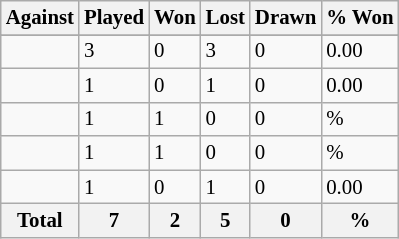<table class="sortable wikitable" style="font-size: 87%;">
<tr>
<th>Against</th>
<th>Played</th>
<th>Won</th>
<th>Lost</th>
<th>Drawn</th>
<th>% Won</th>
</tr>
<tr bgcolor="#d0ffd0" align="center">
</tr>
<tr>
<td align="left"></td>
<td>3</td>
<td>0</td>
<td>3</td>
<td>0</td>
<td>0.00</td>
</tr>
<tr>
<td align="left"></td>
<td>1</td>
<td>0</td>
<td>1</td>
<td>0</td>
<td>0.00</td>
</tr>
<tr>
<td align="left"></td>
<td>1</td>
<td>1</td>
<td>0</td>
<td>0</td>
<td>%</td>
</tr>
<tr>
<td align="left"></td>
<td>1</td>
<td>1</td>
<td>0</td>
<td>0</td>
<td>%</td>
</tr>
<tr>
<td align="left"></td>
<td>1</td>
<td>0</td>
<td>1</td>
<td>0</td>
<td>0.00</td>
</tr>
<tr>
<th>Total</th>
<th><strong>7</strong></th>
<th><strong>2</strong></th>
<th><strong>5</strong></th>
<th><strong>0</strong></th>
<th><strong>%</strong></th>
</tr>
</table>
